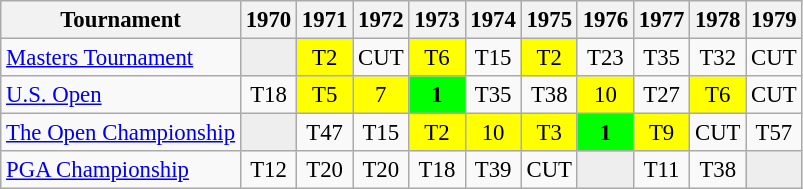<table class="wikitable" style="font-size:95%;text-align:center;">
<tr>
<th>Tournament</th>
<th>1970</th>
<th>1971</th>
<th>1972</th>
<th>1973</th>
<th>1974</th>
<th>1975</th>
<th>1976</th>
<th>1977</th>
<th>1978</th>
<th>1979</th>
</tr>
<tr>
<td align=left><a href='#'>Masters Tournament</a></td>
<td style="background:#eeeeee;"></td>
<td style="background:yellow;">T2</td>
<td>CUT</td>
<td style="background:yellow;">T6</td>
<td>T15</td>
<td style="background:yellow;">T2</td>
<td>T23</td>
<td>T35</td>
<td>T32</td>
<td>CUT</td>
</tr>
<tr>
<td align=left><a href='#'>U.S. Open</a></td>
<td>T18</td>
<td style="background:yellow;">T5</td>
<td style="background:yellow;">7</td>
<td style="background:lime;"><strong>1</strong></td>
<td>T35</td>
<td>T38</td>
<td style="background:yellow;">10</td>
<td>T27</td>
<td style="background:yellow;">T6</td>
<td>CUT</td>
</tr>
<tr>
<td align=left><a href='#'>The Open Championship</a></td>
<td style="background:#eeeeee;"></td>
<td>T47</td>
<td>T15</td>
<td style="background:yellow;">T2</td>
<td style="background:yellow;">10</td>
<td style="background:yellow;">T3</td>
<td style="background:lime;"><strong>1</strong></td>
<td style="background:yellow;">T9</td>
<td>CUT</td>
<td>T57</td>
</tr>
<tr>
<td align=left><a href='#'>PGA Championship</a></td>
<td>T12</td>
<td>T20</td>
<td>T20</td>
<td>T18</td>
<td>T39</td>
<td>CUT</td>
<td style="background:#eeeeee;"></td>
<td>T11</td>
<td>T38</td>
<td style="background:#eeeeee;"></td>
</tr>
</table>
